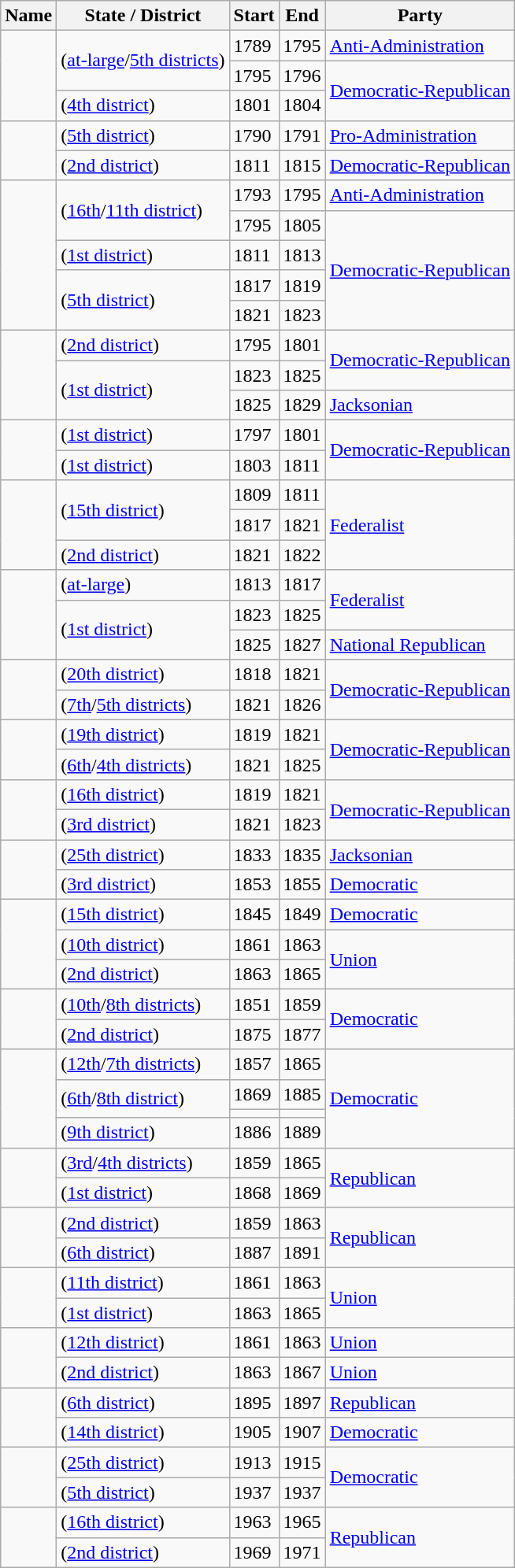<table class="wikitable sortable">
<tr>
<th>Name</th>
<th>State / District</th>
<th>Start</th>
<th>End</th>
<th>Party</th>
</tr>
<tr>
<td rowspan=3></td>
<td rowspan=2> (<a href='#'>at-large</a>/<a href='#'>5th districts</a>)</td>
<td>1789</td>
<td>1795</td>
<td><a href='#'>Anti-Administration</a></td>
</tr>
<tr>
<td>1795</td>
<td>1796</td>
<td rowspan=2 ><a href='#'>Democratic-Republican</a></td>
</tr>
<tr>
<td> (<a href='#'>4th district</a>)</td>
<td>1801</td>
<td>1804</td>
</tr>
<tr>
<td rowspan=2></td>
<td> (<a href='#'>5th district</a>)</td>
<td>1790</td>
<td>1791</td>
<td><a href='#'>Pro-Administration</a></td>
</tr>
<tr>
<td> (<a href='#'>2nd district</a>)</td>
<td>1811</td>
<td>1815</td>
<td><a href='#'>Democratic-Republican</a></td>
</tr>
<tr>
<td rowspan=5></td>
<td rowspan=2> (<a href='#'>16th</a>/<a href='#'>11th district</a>)</td>
<td>1793</td>
<td>1795</td>
<td><a href='#'>Anti-Administration</a></td>
</tr>
<tr>
<td>1795</td>
<td>1805</td>
<td rowspan=4 ><a href='#'>Democratic-Republican</a></td>
</tr>
<tr>
<td> (<a href='#'>1st district</a>)</td>
<td>1811</td>
<td>1813</td>
</tr>
<tr>
<td rowspan=2> (<a href='#'>5th district</a>)</td>
<td>1817</td>
<td>1819</td>
</tr>
<tr>
<td>1821</td>
<td>1823</td>
</tr>
<tr>
<td rowspan=3></td>
<td> (<a href='#'>2nd district</a>)</td>
<td>1795</td>
<td>1801</td>
<td rowspan=2 ><a href='#'>Democratic-Republican</a></td>
</tr>
<tr>
<td rowspan=2> (<a href='#'>1st district</a>)</td>
<td>1823</td>
<td>1825</td>
</tr>
<tr>
<td>1825</td>
<td>1829</td>
<td><a href='#'>Jacksonian</a></td>
</tr>
<tr>
<td rowspan=2></td>
<td> (<a href='#'>1st district</a>)</td>
<td>1797</td>
<td>1801</td>
<td rowspan=2 ><a href='#'>Democratic-Republican</a></td>
</tr>
<tr>
<td> (<a href='#'>1st district</a>)</td>
<td>1803</td>
<td>1811</td>
</tr>
<tr>
<td rowspan=3></td>
<td rowspan=2> (<a href='#'>15th district</a>)</td>
<td>1809</td>
<td>1811</td>
<td rowspan=3 ><a href='#'>Federalist</a></td>
</tr>
<tr>
<td>1817</td>
<td>1821</td>
</tr>
<tr>
<td> (<a href='#'>2nd district</a>)</td>
<td>1821</td>
<td>1822</td>
</tr>
<tr>
<td rowspan=3></td>
<td> (<a href='#'>at-large</a>)</td>
<td>1813</td>
<td>1817</td>
<td rowspan=2 ><a href='#'>Federalist</a></td>
</tr>
<tr>
<td rowspan=2> (<a href='#'>1st district</a>)</td>
<td>1823</td>
<td>1825</td>
</tr>
<tr>
<td>1825</td>
<td>1827</td>
<td><a href='#'>National Republican</a></td>
</tr>
<tr>
<td rowspan=2></td>
<td> (<a href='#'>20th district</a>)</td>
<td>1818</td>
<td>1821</td>
<td rowspan=2 ><a href='#'>Democratic-Republican</a></td>
</tr>
<tr>
<td> (<a href='#'>7th</a>/<a href='#'>5th districts</a>)</td>
<td>1821</td>
<td>1826</td>
</tr>
<tr>
<td rowspan=2></td>
<td> (<a href='#'>19th district</a>)</td>
<td>1819</td>
<td>1821</td>
<td rowspan=2 ><a href='#'>Democratic-Republican</a></td>
</tr>
<tr>
<td> (<a href='#'>6th</a>/<a href='#'>4th districts</a>)</td>
<td>1821</td>
<td>1825</td>
</tr>
<tr>
<td rowspan=2></td>
<td> (<a href='#'>16th district</a>)</td>
<td>1819</td>
<td>1821</td>
<td rowspan=2 ><a href='#'>Democratic-Republican</a></td>
</tr>
<tr>
<td> (<a href='#'>3rd district</a>)</td>
<td>1821</td>
<td>1823</td>
</tr>
<tr>
<td rowspan=2></td>
<td> (<a href='#'>25th district</a>)</td>
<td>1833</td>
<td>1835</td>
<td><a href='#'>Jacksonian</a></td>
</tr>
<tr>
<td> (<a href='#'>3rd district</a>)</td>
<td>1853</td>
<td>1855</td>
<td><a href='#'>Democratic</a></td>
</tr>
<tr>
<td rowspan=3></td>
<td> (<a href='#'>15th district</a>)</td>
<td>1845</td>
<td>1849</td>
<td><a href='#'>Democratic</a></td>
</tr>
<tr>
<td> (<a href='#'>10th district</a>)</td>
<td>1861</td>
<td>1863</td>
<td rowspan=2 ><a href='#'>Union</a></td>
</tr>
<tr>
<td> (<a href='#'>2nd district</a>)</td>
<td>1863</td>
<td>1865</td>
</tr>
<tr>
<td rowspan=2></td>
<td> (<a href='#'>10th</a>/<a href='#'>8th districts</a>)</td>
<td>1851</td>
<td>1859</td>
<td rowspan=2 ><a href='#'>Democratic</a></td>
</tr>
<tr>
<td> (<a href='#'>2nd district</a>)</td>
<td>1875</td>
<td>1877</td>
</tr>
<tr>
<td rowspan=4></td>
<td> (<a href='#'>12th</a>/<a href='#'>7th districts</a>)</td>
<td>1857</td>
<td>1865</td>
<td rowspan=4 ><a href='#'>Democratic</a></td>
</tr>
<tr>
<td rowspan="2"> (<a href='#'>6th</a>/<a href='#'>8th district</a>)</td>
<td>1869</td>
<td>1885</td>
</tr>
<tr>
<td></td>
</tr>
<tr>
<td> (<a href='#'>9th district</a>)</td>
<td>1886</td>
<td>1889</td>
</tr>
<tr>
<td rowspan=2></td>
<td> (<a href='#'>3rd</a>/<a href='#'>4th districts</a>)</td>
<td>1859</td>
<td>1865</td>
<td rowspan=2 ><a href='#'>Republican</a></td>
</tr>
<tr>
<td> (<a href='#'>1st district</a>)</td>
<td>1868</td>
<td>1869</td>
</tr>
<tr>
<td rowspan=2></td>
<td> (<a href='#'>2nd district</a>)</td>
<td>1859</td>
<td>1863</td>
<td rowspan=2 ><a href='#'>Republican</a></td>
</tr>
<tr>
<td> (<a href='#'>6th district</a>)</td>
<td>1887</td>
<td>1891</td>
</tr>
<tr>
<td rowspan=2></td>
<td> (<a href='#'>11th district</a>)</td>
<td>1861</td>
<td>1863</td>
<td rowspan=2 ><a href='#'>Union</a></td>
</tr>
<tr>
<td> (<a href='#'>1st district</a>)</td>
<td>1863</td>
<td>1865</td>
</tr>
<tr>
<td rowspan=2></td>
<td> (<a href='#'>12th district</a>)</td>
<td>1861</td>
<td>1863</td>
<td><a href='#'>Union</a></td>
</tr>
<tr>
<td> (<a href='#'>2nd district</a>)</td>
<td>1863</td>
<td>1867</td>
<td><a href='#'>Union</a></td>
</tr>
<tr>
<td rowspan=2></td>
<td> (<a href='#'>6th district</a>)</td>
<td>1895</td>
<td>1897</td>
<td><a href='#'>Republican</a></td>
</tr>
<tr>
<td> (<a href='#'>14th district</a>)</td>
<td>1905</td>
<td>1907</td>
<td><a href='#'>Democratic</a></td>
</tr>
<tr>
<td rowspan=2></td>
<td> (<a href='#'>25th district</a>)</td>
<td>1913</td>
<td>1915</td>
<td rowspan=2 ><a href='#'>Democratic</a></td>
</tr>
<tr>
<td> (<a href='#'>5th district</a>)</td>
<td>1937</td>
<td>1937</td>
</tr>
<tr>
<td rowspan=2></td>
<td> (<a href='#'>16th district</a>)</td>
<td>1963</td>
<td>1965</td>
<td rowspan=2 ><a href='#'>Republican</a></td>
</tr>
<tr>
<td> (<a href='#'>2nd district</a>)</td>
<td>1969</td>
<td>1971</td>
</tr>
</table>
